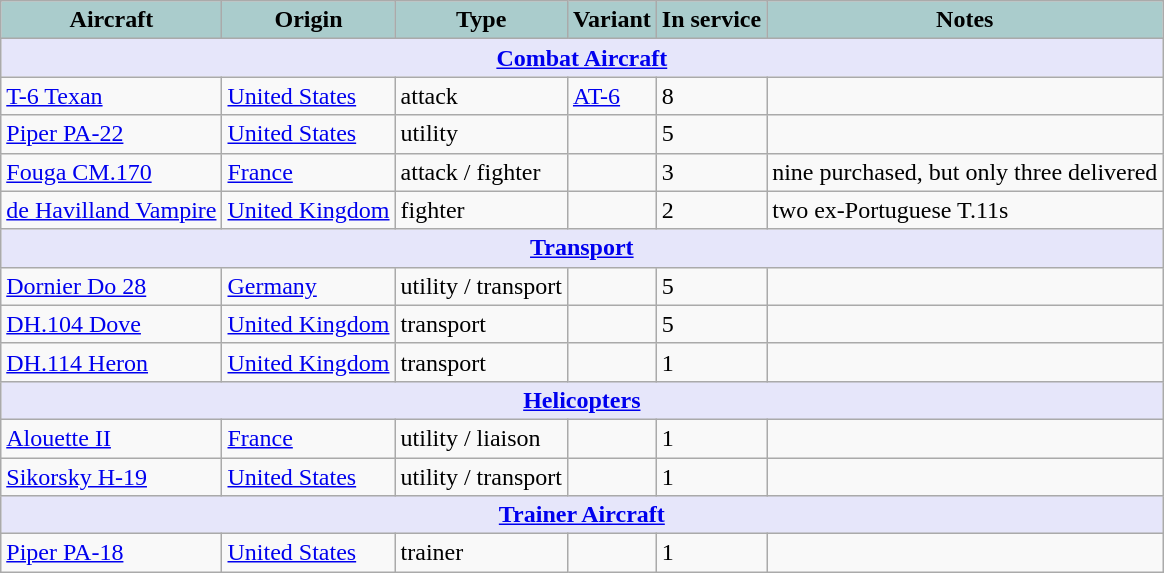<table class="wikitable">
<tr>
<th style="text-align:center; background:#acc;">Aircraft</th>
<th style="text-align: center; background:#acc;">Origin</th>
<th style="text-align:l center; background:#acc;">Type</th>
<th style="text-align:left; background:#acc;">Variant</th>
<th style="text-align:center; background:#acc;">In service</th>
<th style="text-align: center; background:#acc;">Notes</th>
</tr>
<tr>
<th style="align: center; background: lavender;" colspan="7"><a href='#'>Combat Aircraft</a></th>
</tr>
<tr>
<td><a href='#'>T-6 Texan</a></td>
<td><a href='#'>United States</a></td>
<td>attack</td>
<td><a href='#'>AT-6</a></td>
<td>8</td>
<td></td>
</tr>
<tr>
<td><a href='#'>Piper PA-22</a></td>
<td><a href='#'>United States</a></td>
<td>utility</td>
<td></td>
<td>5</td>
<td></td>
</tr>
<tr>
<td><a href='#'>Fouga CM.170</a></td>
<td><a href='#'>France</a></td>
<td>attack / fighter</td>
<td></td>
<td>3</td>
<td>nine purchased, but only three delivered</td>
</tr>
<tr>
<td><a href='#'>de Havilland Vampire</a></td>
<td><a href='#'>United Kingdom</a></td>
<td>fighter</td>
<td></td>
<td>2</td>
<td>two ex-Portuguese T.11s</td>
</tr>
<tr>
<th style="align: center; background: lavender;" colspan="7"><a href='#'>Transport</a></th>
</tr>
<tr>
<td><a href='#'>Dornier Do 28</a></td>
<td><a href='#'>Germany</a></td>
<td>utility / transport</td>
<td></td>
<td>5</td>
<td></td>
</tr>
<tr>
<td><a href='#'>DH.104 Dove</a></td>
<td><a href='#'>United Kingdom</a></td>
<td>transport</td>
<td></td>
<td>5</td>
<td></td>
</tr>
<tr>
<td><a href='#'>DH.114 Heron</a></td>
<td><a href='#'>United Kingdom</a></td>
<td>transport</td>
<td></td>
<td>1</td>
<td></td>
</tr>
<tr>
<th style="align: center; background: lavender;" colspan="7"><a href='#'>Helicopters</a></th>
</tr>
<tr>
<td><a href='#'>Alouette II</a></td>
<td><a href='#'>France</a></td>
<td>utility / liaison</td>
<td></td>
<td>1</td>
<td></td>
</tr>
<tr>
<td><a href='#'>Sikorsky H-19</a></td>
<td><a href='#'>United States</a></td>
<td>utility / transport</td>
<td></td>
<td>1</td>
<td></td>
</tr>
<tr>
<th style="align: center; background: lavender;" colspan="7"><a href='#'>Trainer Aircraft</a></th>
</tr>
<tr>
<td><a href='#'>Piper PA-18</a></td>
<td><a href='#'>United States</a></td>
<td>trainer</td>
<td></td>
<td>1</td>
<td></td>
</tr>
</table>
